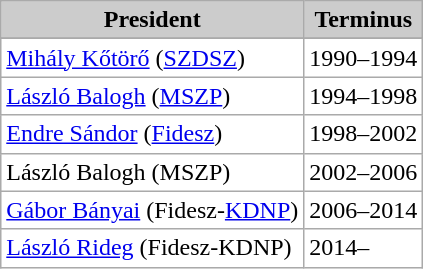<table class="wikitable"  style="float:left; margin-left:1em;">
<tr>
<th style="background:#ccc">President</th>
<th style="background:#ccc">Terminus</th>
</tr>
<tr ">
</tr>
<tr --- bgcolor="#FFFFFF">
<td><a href='#'>Mihály Kőtörő</a> (<a href='#'>SZDSZ</a>)</td>
<td>1990–1994</td>
</tr>
<tr --- bgcolor="#FFFFFF">
<td><a href='#'>László Balogh</a> (<a href='#'>MSZP</a>)</td>
<td>1994–1998</td>
</tr>
<tr --- bgcolor="#FFFFFF">
<td><a href='#'>Endre Sándor</a> (<a href='#'>Fidesz</a>)</td>
<td>1998–2002</td>
</tr>
<tr --- bgcolor="#FFFFFF">
<td>László Balogh (MSZP)</td>
<td>2002–2006</td>
</tr>
<tr --- bgcolor="#FFFFFF">
<td><a href='#'>Gábor Bányai</a> (Fidesz-<a href='#'>KDNP</a>)</td>
<td>2006–2014</td>
</tr>
<tr --- bgcolor="#FFFFFF">
<td><a href='#'>László Rideg</a> (Fidesz-KDNP)</td>
<td>2014–</td>
</tr>
</table>
